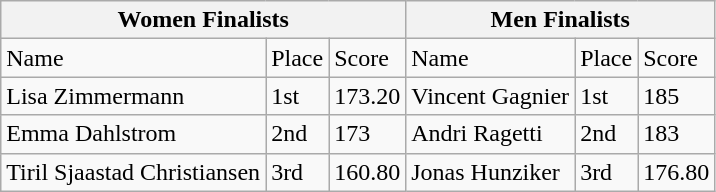<table class="wikitable">
<tr>
<th colspan="3">Women Finalists</th>
<th colspan="3">Men Finalists</th>
</tr>
<tr>
<td>Name</td>
<td>Place</td>
<td>Score</td>
<td>Name</td>
<td>Place</td>
<td>Score</td>
</tr>
<tr>
<td>Lisa Zimmermann</td>
<td>1st</td>
<td>173.20</td>
<td>Vincent Gagnier</td>
<td>1st</td>
<td>185</td>
</tr>
<tr>
<td>Emma Dahlstrom</td>
<td>2nd</td>
<td>173</td>
<td>Andri Ragetti</td>
<td>2nd</td>
<td>183</td>
</tr>
<tr>
<td>Tiril Sjaastad Christiansen</td>
<td>3rd</td>
<td>160.80</td>
<td>Jonas Hunziker</td>
<td>3rd</td>
<td>176.80</td>
</tr>
</table>
